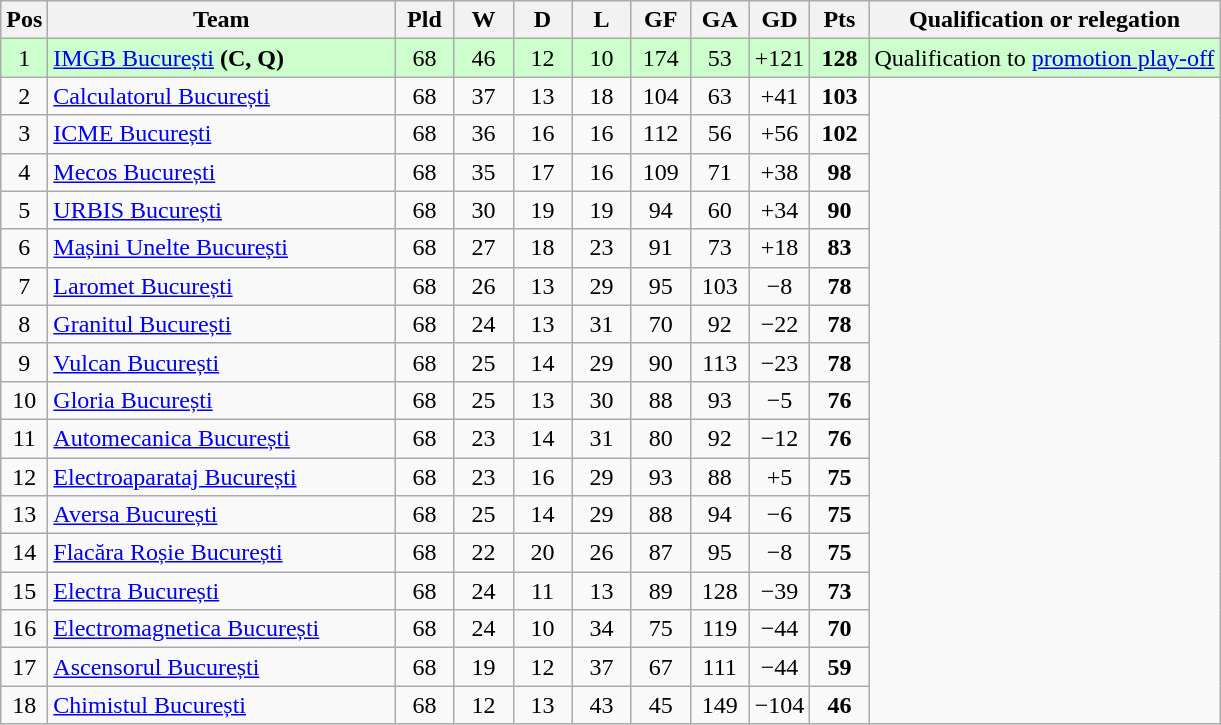<table class="wikitable" style="text-align:center">
<tr>
<th><abbr>Pos</abbr></th>
<th style="width:14em">Team</th>
<th style="width:2em"><abbr>Pld</abbr></th>
<th style="width:2em"><abbr>W</abbr></th>
<th style="width:2em"><abbr>D</abbr></th>
<th style="width:2em"><abbr>L</abbr></th>
<th style="width:2em"><abbr>GF</abbr></th>
<th style="width:2em"><abbr>GA</abbr></th>
<th style="width:2em"><abbr>GD</abbr></th>
<th style="width:2em"><abbr>Pts</abbr></th>
<th>Qualification or relegation</th>
</tr>
<tr align=center bgcolor=#ccffcc>
<td>1</td>
<td align=left><a href='#'>IMGB București</a> <strong>(C, Q)</strong></td>
<td>68</td>
<td>46</td>
<td>12</td>
<td>10</td>
<td>174</td>
<td>53</td>
<td>+121</td>
<td><strong>128</strong></td>
<td>Qualification to <a href='#'>promotion play-off</a></td>
</tr>
<tr align=center>
<td>2</td>
<td align=left><a href='#'>Calculatorul București</a></td>
<td>68</td>
<td>37</td>
<td>13</td>
<td>18</td>
<td>104</td>
<td>63</td>
<td>+41</td>
<td><strong>103</strong></td>
</tr>
<tr align=center>
<td>3</td>
<td align=left><a href='#'>ICME București</a></td>
<td>68</td>
<td>36</td>
<td>16</td>
<td>16</td>
<td>112</td>
<td>56</td>
<td>+56</td>
<td><strong>102</strong></td>
</tr>
<tr align=center>
<td>4</td>
<td align=left><a href='#'>Mecos București</a></td>
<td>68</td>
<td>35</td>
<td>17</td>
<td>16</td>
<td>109</td>
<td>71</td>
<td>+38</td>
<td><strong>98</strong></td>
</tr>
<tr align=center>
<td>5</td>
<td align=left><a href='#'>URBIS București</a></td>
<td>68</td>
<td>30</td>
<td>19</td>
<td>19</td>
<td>94</td>
<td>60</td>
<td>+34</td>
<td><strong>90</strong></td>
</tr>
<tr align=center>
<td>6</td>
<td align=left><a href='#'>Mașini Unelte București</a></td>
<td>68</td>
<td>27</td>
<td>18</td>
<td>23</td>
<td>91</td>
<td>73</td>
<td>+18</td>
<td><strong>83</strong></td>
</tr>
<tr align=center>
<td>7</td>
<td align=left><a href='#'>Laromet București</a></td>
<td>68</td>
<td>26</td>
<td>13</td>
<td>29</td>
<td>95</td>
<td>103</td>
<td>−8</td>
<td><strong>78</strong></td>
</tr>
<tr align=center>
<td>8</td>
<td align=left><a href='#'>Granitul București</a></td>
<td>68</td>
<td>24</td>
<td>13</td>
<td>31</td>
<td>70</td>
<td>92</td>
<td>−22</td>
<td><strong>78</strong></td>
</tr>
<tr align=center>
<td>9</td>
<td align=left><a href='#'>Vulcan București</a></td>
<td>68</td>
<td>25</td>
<td>14</td>
<td>29</td>
<td>90</td>
<td>113</td>
<td>−23</td>
<td><strong>78</strong></td>
</tr>
<tr align=center>
<td>10</td>
<td align=left><a href='#'>Gloria București</a></td>
<td>68</td>
<td>25</td>
<td>13</td>
<td>30</td>
<td>88</td>
<td>93</td>
<td>−5</td>
<td><strong>76</strong></td>
</tr>
<tr align=center>
<td>11</td>
<td align=left><a href='#'>Automecanica București</a></td>
<td>68</td>
<td>23</td>
<td>14</td>
<td>31</td>
<td>80</td>
<td>92</td>
<td>−12</td>
<td><strong>76</strong></td>
</tr>
<tr align=center>
<td>12</td>
<td align=left><a href='#'>Electroaparataj București</a></td>
<td>68</td>
<td>23</td>
<td>16</td>
<td>29</td>
<td>93</td>
<td>88</td>
<td>+5</td>
<td><strong>75</strong></td>
</tr>
<tr align=center>
<td>13</td>
<td align=left><a href='#'>Aversa București</a></td>
<td>68</td>
<td>25</td>
<td>14</td>
<td>29</td>
<td>88</td>
<td>94</td>
<td>−6</td>
<td><strong>75</strong></td>
</tr>
<tr align=center>
<td>14</td>
<td align=left><a href='#'>Flacăra Roșie București</a></td>
<td>68</td>
<td>22</td>
<td>20</td>
<td>26</td>
<td>87</td>
<td>95</td>
<td>−8</td>
<td><strong>75</strong></td>
</tr>
<tr align=center>
<td>15</td>
<td align=left><a href='#'>Electra București</a></td>
<td>68</td>
<td>24</td>
<td>11</td>
<td>13</td>
<td>89</td>
<td>128</td>
<td>−39</td>
<td><strong>73</strong></td>
</tr>
<tr align=center>
<td>16</td>
<td align=left><a href='#'>Electromagnetica București</a></td>
<td>68</td>
<td>24</td>
<td>10</td>
<td>34</td>
<td>75</td>
<td>119</td>
<td>−44</td>
<td><strong>70</strong></td>
</tr>
<tr align=center>
<td>17</td>
<td align=left><a href='#'>Ascensorul București</a></td>
<td>68</td>
<td>19</td>
<td>12</td>
<td>37</td>
<td>67</td>
<td>111</td>
<td>−44</td>
<td><strong>59</strong></td>
</tr>
<tr align=center>
<td>18</td>
<td align=left><a href='#'>Chimistul București</a></td>
<td>68</td>
<td>12</td>
<td>13</td>
<td>43</td>
<td>45</td>
<td>149</td>
<td>−104</td>
<td><strong>46</strong></td>
</tr>
</table>
